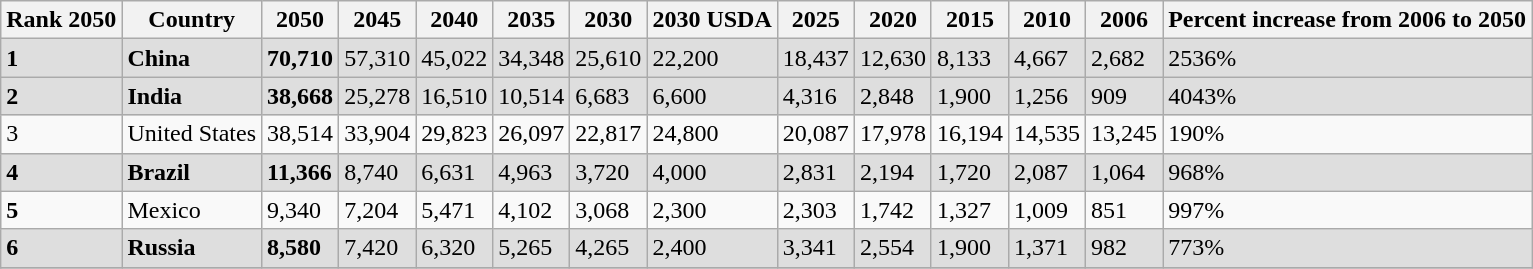<table class="wikitable sortable">
<tr>
<th>Rank 2050</th>
<th>Country</th>
<th>2050</th>
<th>2045</th>
<th>2040</th>
<th>2035</th>
<th>2030</th>
<th>2030 USDA</th>
<th>2025</th>
<th>2020</th>
<th>2015</th>
<th>2010</th>
<th>2006</th>
<th>Percent increase from 2006 to 2050</th>
</tr>
<tr style="background:#dedede;">
<td><strong>1</strong></td>
<td><strong>China</strong></td>
<td><strong>70,710</strong></td>
<td>57,310</td>
<td>45,022</td>
<td>34,348</td>
<td>25,610</td>
<td>22,200</td>
<td>18,437</td>
<td>12,630</td>
<td>8,133</td>
<td>4,667</td>
<td>2,682</td>
<td>2536%</td>
</tr>
<tr style="background:#dedede;">
<td><strong>2</strong></td>
<td><strong>India</strong></td>
<td><strong>38,668</strong></td>
<td>25,278</td>
<td>16,510</td>
<td>10,514</td>
<td>6,683</td>
<td>6,600</td>
<td>4,316</td>
<td>2,848</td>
<td>1,900</td>
<td>1,256</td>
<td>909</td>
<td>4043%</td>
</tr>
<tr>
<td>3</td>
<td>United States</td>
<td>38,514</td>
<td>33,904</td>
<td>29,823</td>
<td>26,097</td>
<td>22,817</td>
<td>24,800</td>
<td>20,087</td>
<td>17,978</td>
<td>16,194</td>
<td>14,535</td>
<td>13,245</td>
<td>190%</td>
</tr>
<tr style="background:#dedede;">
<td><strong>4</strong></td>
<td><strong>Brazil</strong></td>
<td><strong>11,366</strong></td>
<td>8,740</td>
<td>6,631</td>
<td>4,963</td>
<td>3,720</td>
<td>4,000</td>
<td>2,831</td>
<td>2,194</td>
<td>1,720</td>
<td>2,087</td>
<td>1,064</td>
<td>968%</td>
</tr>
<tr>
<td><strong>5</strong></td>
<td>Mexico</td>
<td>9,340</td>
<td>7,204</td>
<td>5,471</td>
<td>4,102</td>
<td>3,068</td>
<td>2,300</td>
<td>2,303</td>
<td>1,742</td>
<td>1,327</td>
<td>1,009</td>
<td>851</td>
<td>997%</td>
</tr>
<tr style="background:#dedede;">
<td><strong>6</strong></td>
<td><strong>Russia</strong></td>
<td><strong>8,580</strong></td>
<td>7,420</td>
<td>6,320</td>
<td>5,265</td>
<td>4,265</td>
<td>2,400</td>
<td>3,341</td>
<td>2,554</td>
<td>1,900</td>
<td>1,371</td>
<td>982</td>
<td>773%</td>
</tr>
<tr>
</tr>
</table>
